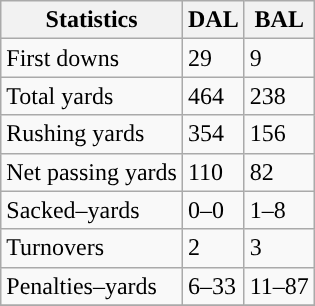<table class="wikitable" style="float: left;">
<tr>
<th>Statistics</th>
<th>DAL</th>
<th>BAL</th>
</tr>
<tr>
<td>First downs</td>
<td>29</td>
<td>9</td>
</tr>
<tr>
<td>Total yards</td>
<td>464</td>
<td>238</td>
</tr>
<tr>
<td>Rushing yards</td>
<td>354</td>
<td>156</td>
</tr>
<tr>
<td>Net passing yards</td>
<td>110</td>
<td>82</td>
</tr>
<tr>
<td>Sacked–yards</td>
<td>0–0</td>
<td>1–8</td>
</tr>
<tr>
<td>Turnovers</td>
<td>2</td>
<td>3</td>
</tr>
<tr>
<td>Penalties–yards</td>
<td>6–33</td>
<td>11–87</td>
</tr>
<tr>
</tr>
</table>
